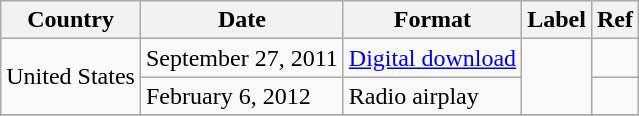<table class="wikitable">
<tr>
<th>Country</th>
<th>Date</th>
<th>Format</th>
<th>Label</th>
<th>Ref</th>
</tr>
<tr>
<td rowspan="2">United States</td>
<td rowspan="1">September 27, 2011</td>
<td rowspan="1"><a href='#'>Digital download</a></td>
<td rowspan="2"></td>
<td></td>
</tr>
<tr>
<td rowspan="1">February 6, 2012</td>
<td rowspan="1">Radio airplay</td>
<td></td>
</tr>
<tr>
</tr>
</table>
